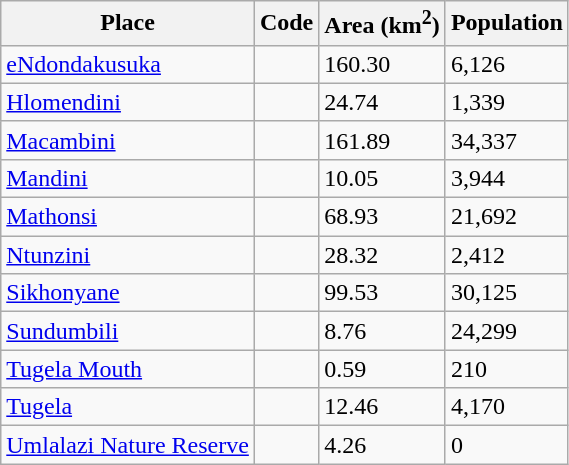<table class="wikitable sortable">
<tr>
<th>Place</th>
<th>Code</th>
<th>Area (km<sup>2</sup>)</th>
<th>Population</th>
</tr>
<tr>
<td><a href='#'>eNdondakusuka</a></td>
<td></td>
<td>160.30</td>
<td>6,126</td>
</tr>
<tr>
<td><a href='#'>Hlomendini</a></td>
<td></td>
<td>24.74</td>
<td>1,339</td>
</tr>
<tr>
<td><a href='#'>Macambini</a></td>
<td></td>
<td>161.89</td>
<td>34,337</td>
</tr>
<tr>
<td><a href='#'>Mandini</a></td>
<td></td>
<td>10.05</td>
<td>3,944</td>
</tr>
<tr>
<td><a href='#'>Mathonsi</a></td>
<td></td>
<td>68.93</td>
<td>21,692</td>
</tr>
<tr>
<td><a href='#'>Ntunzini</a></td>
<td></td>
<td>28.32</td>
<td>2,412</td>
</tr>
<tr>
<td><a href='#'>Sikhonyane</a></td>
<td></td>
<td>99.53</td>
<td>30,125</td>
</tr>
<tr>
<td><a href='#'>Sundumbili</a></td>
<td></td>
<td>8.76</td>
<td>24,299</td>
</tr>
<tr>
<td><a href='#'>Tugela Mouth</a></td>
<td></td>
<td>0.59</td>
<td>210</td>
</tr>
<tr>
<td><a href='#'>Tugela</a></td>
<td></td>
<td>12.46</td>
<td>4,170</td>
</tr>
<tr>
<td><a href='#'>Umlalazi Nature Reserve</a></td>
<td></td>
<td>4.26</td>
<td>0</td>
</tr>
</table>
